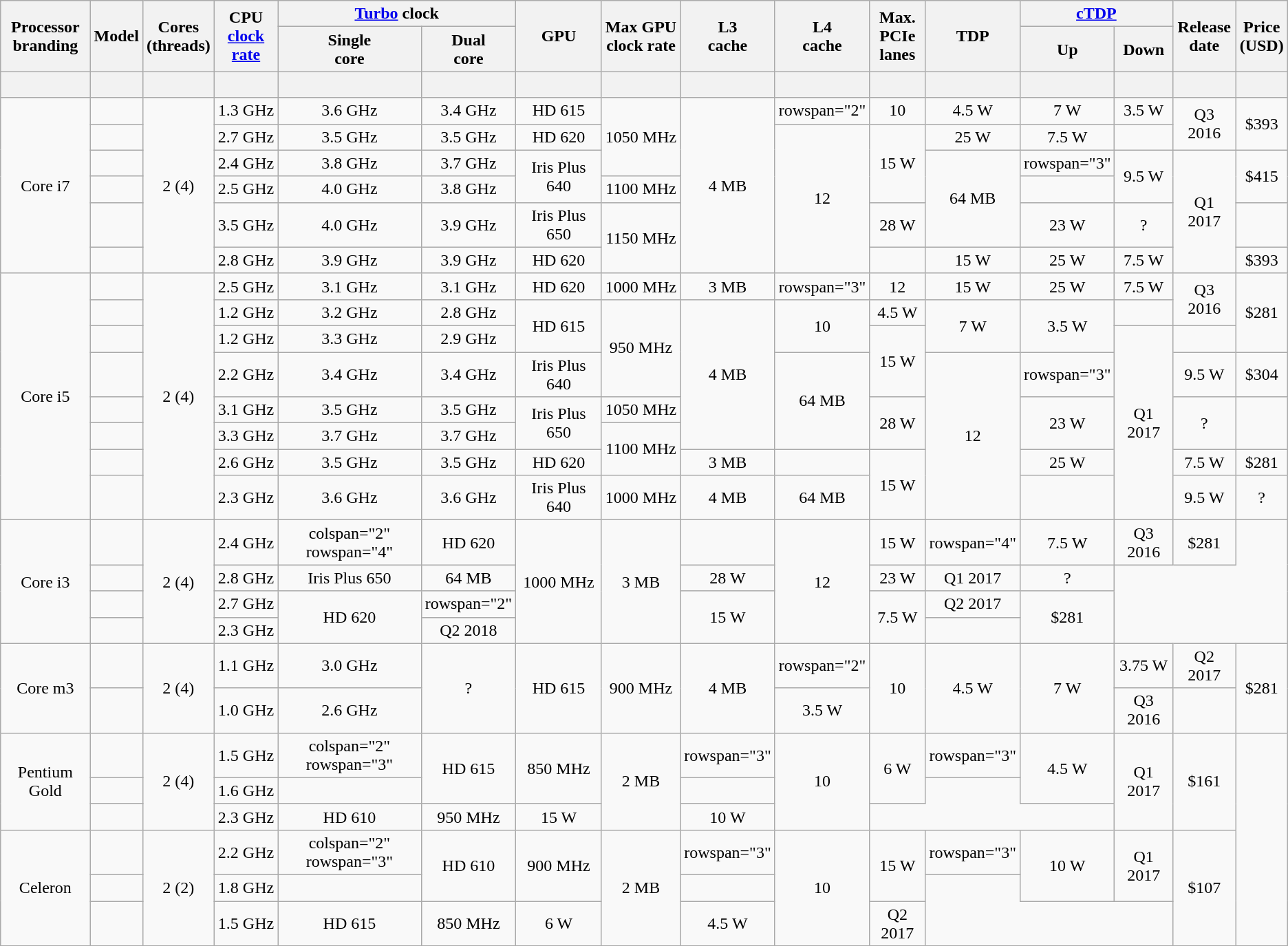<table class="wikitable sortable hover-highlight" style="text-align: center;">
<tr>
<th rowspan="2">Processor<br>branding</th>
<th rowspan="2">Model</th>
<th rowspan="2">Cores<br>(threads)</th>
<th rowspan="2">CPU<br><a href='#'>clock<br>rate</a></th>
<th colspan="2"><a href='#'>Turbo</a> clock</th>
<th rowspan="2">GPU</th>
<th rowspan="2">Max GPU<br>clock rate</th>
<th rowspan="2">L3<br>cache</th>
<th rowspan="2">L4<br>cache</th>
<th rowspan="2">Max.<br>PCIe<br>lanes</th>
<th rowspan="2">TDP</th>
<th colspan="2"><a href='#'>cTDP</a></th>
<th rowspan="2">Release<br>date</th>
<th rowspan="2">Price<br>(USD)</th>
</tr>
<tr>
<th>Single<br>core</th>
<th>Dual<br>core</th>
<th>Up</th>
<th>Down</th>
</tr>
<tr>
<th style="background-position:center"><br></th>
<th style="background-position:center"></th>
<th style="background-position:center"></th>
<th style="background-position:center"></th>
<th style="background-position:center"></th>
<th style="background-position:center"></th>
<th style="background-position:center"></th>
<th style="background-position:center"></th>
<th style="background-position:center"></th>
<th style="background-position:center"></th>
<th style="background-position:center"></th>
<th style="background-position:center"></th>
<th style="background-position:center"></th>
<th style="background-position:center"></th>
<th style="background-position:center"></th>
<th style="background-position:center"></th>
</tr>
<tr>
<td rowspan="6">Core i7</td>
<td></td>
<td rowspan="6">2 (4)</td>
<td>1.3 GHz</td>
<td>3.6 GHz</td>
<td>3.4 GHz</td>
<td>HD 615</td>
<td rowspan="3">1050 MHz</td>
<td rowspan="6">4 MB</td>
<td>rowspan="2" </td>
<td>10</td>
<td>4.5 W</td>
<td>7 W</td>
<td>3.5 W</td>
<td rowspan="2">Q3 2016</td>
<td rowspan="2">$393</td>
</tr>
<tr>
<td></td>
<td>2.7 GHz</td>
<td>3.5 GHz</td>
<td>3.5 GHz</td>
<td>HD 620</td>
<td rowspan="5">12</td>
<td rowspan="3">15 W</td>
<td>25 W</td>
<td>7.5 W</td>
</tr>
<tr>
<td></td>
<td>2.4 GHz</td>
<td>3.8 GHz</td>
<td>3.7 GHz</td>
<td rowspan="2">Iris Plus 640</td>
<td rowspan="3">64 MB</td>
<td>rowspan="3" </td>
<td rowspan="2">9.5 W</td>
<td rowspan="4">Q1 2017</td>
<td rowspan="2">$415</td>
</tr>
<tr>
<td></td>
<td>2.5 GHz</td>
<td>4.0 GHz</td>
<td>3.8 GHz</td>
<td>1100 MHz</td>
</tr>
<tr>
<td></td>
<td>3.5 GHz</td>
<td>4.0 GHz</td>
<td>3.9 GHz</td>
<td>Iris Plus 650</td>
<td rowspan="2">1150 MHz</td>
<td>28 W</td>
<td>23 W</td>
<td>?</td>
</tr>
<tr>
<td></td>
<td>2.8 GHz</td>
<td>3.9 GHz</td>
<td>3.9 GHz</td>
<td>HD 620</td>
<td></td>
<td>15 W</td>
<td>25 W</td>
<td>7.5 W</td>
<td>$393</td>
</tr>
<tr>
<td rowspan="8">Core i5</td>
<td></td>
<td rowspan="8">2 (4)</td>
<td>2.5 GHz</td>
<td>3.1 GHz</td>
<td>3.1 GHz</td>
<td>HD 620</td>
<td>1000 MHz</td>
<td>3 MB</td>
<td>rowspan="3" </td>
<td>12</td>
<td>15 W</td>
<td>25 W</td>
<td>7.5 W</td>
<td rowspan="2">Q3 2016</td>
<td rowspan="3">$281</td>
</tr>
<tr>
<td></td>
<td>1.2 GHz</td>
<td>3.2 GHz</td>
<td>2.8 GHz</td>
<td rowspan="2">HD 615</td>
<td rowspan="3">950 MHz</td>
<td rowspan="5">4 MB</td>
<td rowspan="2">10</td>
<td>4.5 W</td>
<td rowspan="2">7 W</td>
<td rowspan="2">3.5 W</td>
</tr>
<tr>
<td></td>
<td>1.2 GHz</td>
<td>3.3 GHz</td>
<td>2.9 GHz</td>
<td rowspan="2">15 W</td>
<td rowspan="6">Q1 2017</td>
</tr>
<tr>
<td></td>
<td>2.2 GHz</td>
<td>3.4 GHz</td>
<td>3.4 GHz</td>
<td>Iris Plus 640</td>
<td rowspan="3">64 MB</td>
<td rowspan="5">12</td>
<td>rowspan="3" </td>
<td>9.5 W</td>
<td>$304</td>
</tr>
<tr>
<td></td>
<td>3.1 GHz</td>
<td>3.5 GHz</td>
<td>3.5 GHz</td>
<td rowspan="2">Iris Plus 650</td>
<td>1050 MHz</td>
<td rowspan="2">28 W</td>
<td rowspan="2">23 W</td>
<td rowspan="2">?</td>
</tr>
<tr>
<td></td>
<td>3.3 GHz</td>
<td>3.7 GHz</td>
<td>3.7 GHz</td>
<td rowspan="2">1100 MHz</td>
</tr>
<tr>
<td></td>
<td>2.6 GHz</td>
<td>3.5 GHz</td>
<td>3.5 GHz</td>
<td>HD 620</td>
<td>3 MB</td>
<td></td>
<td rowspan="2">15 W</td>
<td>25 W</td>
<td>7.5 W</td>
<td>$281</td>
</tr>
<tr>
<td></td>
<td>2.3 GHz</td>
<td>3.6 GHz</td>
<td>3.6 GHz</td>
<td>Iris Plus 640</td>
<td>1000 MHz</td>
<td>4 MB</td>
<td>64 MB</td>
<td></td>
<td>9.5 W</td>
<td>?</td>
</tr>
<tr>
<td rowspan="4">Core i3</td>
<td></td>
<td rowspan="4">2 (4)</td>
<td>2.4 GHz</td>
<td>colspan="2" rowspan="4" </td>
<td>HD 620</td>
<td rowspan="4">1000 MHz</td>
<td rowspan="4">3 MB</td>
<td></td>
<td rowspan="4">12</td>
<td>15 W</td>
<td>rowspan="4" </td>
<td>7.5 W</td>
<td>Q3 2016</td>
<td>$281</td>
</tr>
<tr>
<td></td>
<td>2.8 GHz</td>
<td>Iris Plus 650</td>
<td>64 MB</td>
<td>28 W</td>
<td>23 W</td>
<td>Q1 2017</td>
<td>?</td>
</tr>
<tr>
<td></td>
<td>2.7 GHz</td>
<td rowspan="2">HD 620</td>
<td>rowspan="2" </td>
<td rowspan="2">15 W</td>
<td rowspan="2">7.5 W</td>
<td>Q2 2017</td>
<td rowspan="2">$281</td>
</tr>
<tr>
<td></td>
<td>2.3 GHz</td>
<td>Q2 2018</td>
</tr>
<tr>
<td rowspan="2">Core m3</td>
<td></td>
<td rowspan="2">2 (4)</td>
<td>1.1 GHz</td>
<td>3.0 GHz</td>
<td rowspan="2">?</td>
<td rowspan="2">HD 615</td>
<td rowspan="2">900 MHz</td>
<td rowspan="2">4 MB</td>
<td>rowspan="2" </td>
<td rowspan="2">10</td>
<td rowspan="2">4.5 W</td>
<td rowspan="2">7 W</td>
<td>3.75 W</td>
<td>Q2 2017</td>
<td rowspan="2">$281</td>
</tr>
<tr>
<td></td>
<td>1.0 GHz</td>
<td>2.6 GHz</td>
<td>3.5 W</td>
<td>Q3 2016</td>
</tr>
<tr>
<td rowspan="3">Pentium Gold</td>
<td></td>
<td rowspan="3">2 (4)</td>
<td>1.5 GHz</td>
<td>colspan="2" rowspan="3" </td>
<td rowspan="2">HD 615</td>
<td rowspan="2">850 MHz</td>
<td rowspan="3">2 MB</td>
<td>rowspan="3" </td>
<td rowspan="3">10</td>
<td rowspan="2">6 W</td>
<td>rowspan="3" </td>
<td rowspan="2">4.5 W</td>
<td rowspan="3">Q1 2017</td>
<td rowspan="3">$161</td>
</tr>
<tr>
<td></td>
<td>1.6 GHz</td>
</tr>
<tr>
<td></td>
<td>2.3 GHz</td>
<td>HD 610</td>
<td>950 MHz</td>
<td>15 W</td>
<td>10 W</td>
</tr>
<tr>
<td rowspan="3">Celeron</td>
<td></td>
<td rowspan="3">2 (2)</td>
<td>2.2 GHz</td>
<td>colspan="2" rowspan="3" </td>
<td rowspan="2">HD 610</td>
<td rowspan="2">900 MHz</td>
<td rowspan="3">2 MB</td>
<td>rowspan="3" </td>
<td rowspan="3">10</td>
<td rowspan="2">15 W</td>
<td>rowspan="3" </td>
<td rowspan="2">10 W</td>
<td rowspan="2">Q1 2017</td>
<td rowspan="3">$107</td>
</tr>
<tr>
<td></td>
<td>1.8 GHz</td>
</tr>
<tr>
<td></td>
<td>1.5 GHz</td>
<td>HD 615</td>
<td>850 MHz</td>
<td>6 W</td>
<td>4.5 W</td>
<td>Q2 2017</td>
</tr>
<tr>
</tr>
</table>
